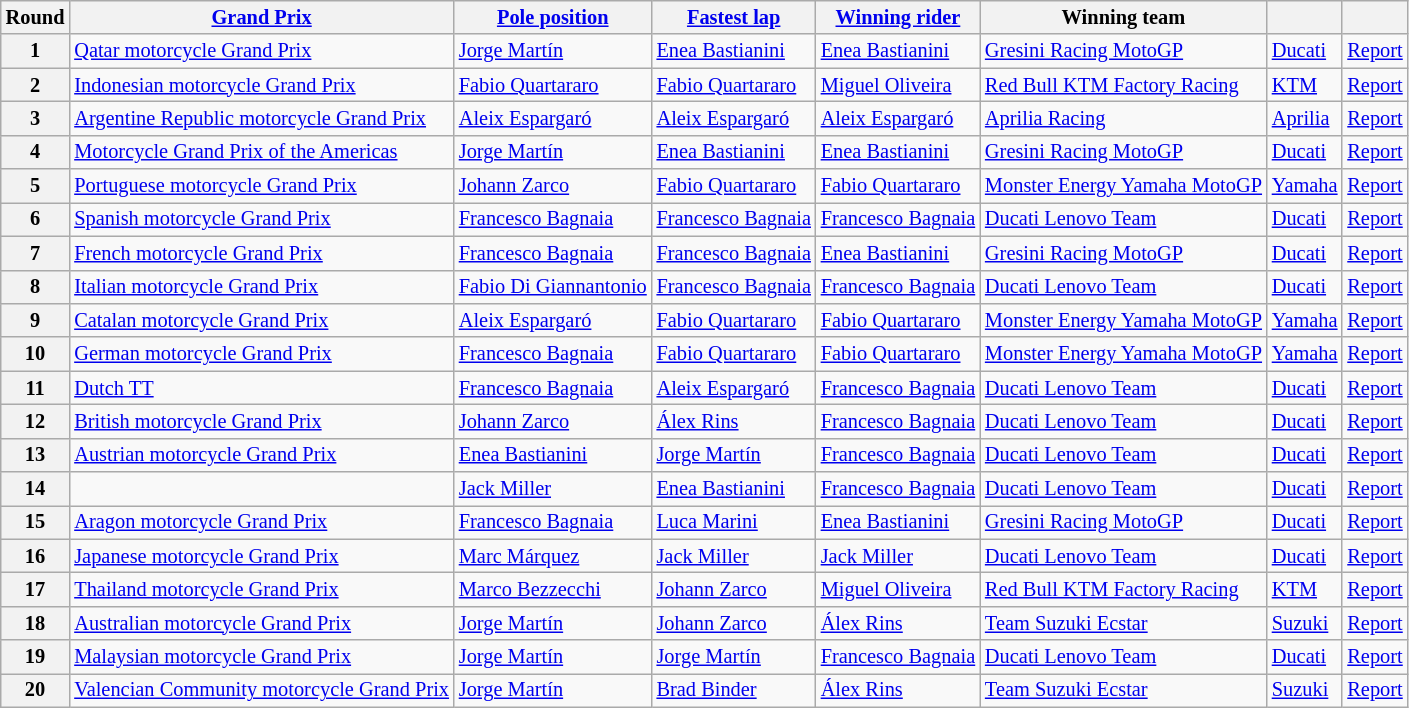<table class="wikitable sortable" style="font-size: 85%">
<tr>
<th>Round</th>
<th><a href='#'>Grand Prix</a></th>
<th><a href='#'>Pole position</a></th>
<th><a href='#'>Fastest lap</a></th>
<th><a href='#'>Winning rider</a></th>
<th>Winning team</th>
<th></th>
<th class="unsortable"></th>
</tr>
<tr>
<th>1</th>
<td> <a href='#'>Qatar motorcycle Grand Prix</a></td>
<td data-sort-value="MART"> <a href='#'>Jorge Martín</a></td>
<td data-sort-value="BAS"> <a href='#'>Enea Bastianini</a></td>
<td data-sort-value="BAS"> <a href='#'>Enea Bastianini</a></td>
<td data-sort-value="GRE"> <a href='#'>Gresini Racing MotoGP</a></td>
<td data-sort-value="DUC"> <a href='#'>Ducati</a></td>
<td><a href='#'>Report</a></td>
</tr>
<tr>
<th>2</th>
<td> <a href='#'>Indonesian motorcycle Grand Prix</a></td>
<td data-sort-value="QUA"> <a href='#'>Fabio Quartararo</a></td>
<td data-sort-value="QUA"> <a href='#'>Fabio Quartararo</a></td>
<td data-sort-value="OLI"> <a href='#'>Miguel Oliveira</a></td>
<td data-sort-value="RED"> <a href='#'>Red Bull KTM Factory Racing</a></td>
<td data-sort-value="KTM"> <a href='#'>KTM</a></td>
<td><a href='#'>Report</a></td>
</tr>
<tr>
<th>3</th>
<td> <a href='#'>Argentine Republic motorcycle Grand Prix</a></td>
<td data-sort-value="ESPA"> <a href='#'>Aleix Espargaró</a></td>
<td data-sort-value="ESPA"> <a href='#'>Aleix Espargaró</a></td>
<td data-sort-value="ESPA"> <a href='#'>Aleix Espargaró</a></td>
<td data-sort-value="APR"> <a href='#'>Aprilia Racing</a></td>
<td data-sort-value="APR"> <a href='#'>Aprilia</a></td>
<td><a href='#'>Report</a></td>
</tr>
<tr>
<th>4</th>
<td data-sort-value="ame"> <a href='#'>Motorcycle Grand Prix of the Americas</a></td>
<td data-sort-value="MART"> <a href='#'>Jorge Martín</a></td>
<td data-sort-value="BAS"> <a href='#'>Enea Bastianini</a></td>
<td data-sort-value="BAS"> <a href='#'>Enea Bastianini</a></td>
<td data-sort-value="GRE"> <a href='#'>Gresini Racing MotoGP</a></td>
<td data-sort-value="DUC"> <a href='#'>Ducati</a></td>
<td><a href='#'>Report</a></td>
</tr>
<tr>
<th>5</th>
<td> <a href='#'>Portuguese motorcycle Grand Prix</a></td>
<td data-sort-value="ZAR"> <a href='#'>Johann Zarco</a></td>
<td data-sort-value="QUA"> <a href='#'>Fabio Quartararo</a></td>
<td data-sort-value="QUA"> <a href='#'>Fabio Quartararo</a></td>
<td nowrap data-sort-value="MON"> <a href='#'>Monster Energy Yamaha MotoGP</a></td>
<td data-sort-value="YAM"> <a href='#'>Yamaha</a></td>
<td><a href='#'>Report</a></td>
</tr>
<tr>
<th>6</th>
<td> <a href='#'>Spanish motorcycle Grand Prix</a></td>
<td data-sort-value="BAG"> <a href='#'>Francesco Bagnaia</a></td>
<td nowrap data-sort-value="BAG"> <a href='#'>Francesco Bagnaia</a></td>
<td nowrap data-sort-value="BAG"> <a href='#'>Francesco Bagnaia</a></td>
<td data-sort-value="DUC"> <a href='#'>Ducati Lenovo Team</a></td>
<td data-sort-value="DUC"> <a href='#'>Ducati</a></td>
<td><a href='#'>Report</a></td>
</tr>
<tr>
<th>7</th>
<td> <a href='#'>French motorcycle Grand Prix</a></td>
<td data-sort-value="BAG"> <a href='#'>Francesco Bagnaia</a></td>
<td data-sort-value="BAG"> <a href='#'>Francesco Bagnaia</a></td>
<td data-sort-value="BAS"> <a href='#'>Enea Bastianini</a></td>
<td data-sort-value="GRE"> <a href='#'>Gresini Racing MotoGP</a></td>
<td data-sort-value="DUC"> <a href='#'>Ducati</a></td>
<td><a href='#'>Report</a></td>
</tr>
<tr>
<th>8</th>
<td> <a href='#'>Italian motorcycle Grand Prix</a></td>
<td nowrap data-sort-value="DIG"> <a href='#'>Fabio Di Giannantonio</a></td>
<td data-sort-value="BAG"> <a href='#'>Francesco Bagnaia</a></td>
<td data-sort-value="BAG"> <a href='#'>Francesco Bagnaia</a></td>
<td data-sort-value="DUC"> <a href='#'>Ducati Lenovo Team</a></td>
<td data-sort-value="DUC"> <a href='#'>Ducati</a></td>
<td><a href='#'>Report</a></td>
</tr>
<tr>
<th>9</th>
<td> <a href='#'>Catalan motorcycle Grand Prix</a></td>
<td data-sort-value="ESPA"> <a href='#'>Aleix Espargaró</a></td>
<td data-sort-value="QUA"> <a href='#'>Fabio Quartararo</a></td>
<td data-sort-value="QUA"> <a href='#'>Fabio Quartararo</a></td>
<td data-sort-value="MON"> <a href='#'>Monster Energy Yamaha MotoGP</a></td>
<td data-sort-value="YAM"> <a href='#'>Yamaha</a></td>
<td><a href='#'>Report</a></td>
</tr>
<tr>
<th>10</th>
<td> <a href='#'>German motorcycle Grand Prix</a></td>
<td data-sort-value="BAG"> <a href='#'>Francesco Bagnaia</a></td>
<td data-sort-value="QUA"> <a href='#'>Fabio Quartararo</a></td>
<td data-sort-value="QUA"> <a href='#'>Fabio Quartararo</a></td>
<td data-sort-value="MON"> <a href='#'>Monster Energy Yamaha MotoGP</a></td>
<td data-sort-value="YAM"> <a href='#'>Yamaha</a></td>
<td><a href='#'>Report</a></td>
</tr>
<tr>
<th>11</th>
<td data-sort-value="dut"> <a href='#'>Dutch TT</a></td>
<td data-sort-value="BAG"> <a href='#'>Francesco Bagnaia</a></td>
<td data-sort-value="ESPA"> <a href='#'>Aleix Espargaró</a></td>
<td data-sort-value="BAG"> <a href='#'>Francesco Bagnaia</a></td>
<td data-sort-value="DUC"> <a href='#'>Ducati Lenovo Team</a></td>
<td data-sort-value="DUC"> <a href='#'>Ducati</a></td>
<td><a href='#'>Report</a></td>
</tr>
<tr>
<th>12</th>
<td data-sort-value="bri"> <a href='#'>British motorcycle Grand Prix</a></td>
<td data-sort-value="ZAR"> <a href='#'>Johann Zarco</a></td>
<td data-sort-value="RIN"> <a href='#'>Álex Rins</a></td>
<td data-sort-value="BAG"> <a href='#'>Francesco Bagnaia</a></td>
<td data-sort-value="DUC"> <a href='#'>Ducati Lenovo Team</a></td>
<td data-sort-value="DUC"> <a href='#'>Ducati</a></td>
<td><a href='#'>Report</a></td>
</tr>
<tr>
<th>13</th>
<td> <a href='#'>Austrian motorcycle Grand Prix</a></td>
<td data-sort-value="BAS"> <a href='#'>Enea Bastianini</a></td>
<td data-sort-value="MART"> <a href='#'>Jorge Martín</a></td>
<td data-sort-value="BAG"> <a href='#'>Francesco Bagnaia</a></td>
<td data-sort-value="DUC"> <a href='#'>Ducati Lenovo Team</a></td>
<td data-sort-value="DUC"> <a href='#'>Ducati</a></td>
<td><a href='#'>Report</a></td>
</tr>
<tr>
<th>14</th>
<td></td>
<td data-sort-value="MIL"> <a href='#'>Jack Miller</a></td>
<td data-sort-value="BAS"> <a href='#'>Enea Bastianini</a></td>
<td data-sort-value="BAG"> <a href='#'>Francesco Bagnaia</a></td>
<td data-sort-value="DUC"> <a href='#'>Ducati Lenovo Team</a></td>
<td data-sort-value="DUC"> <a href='#'>Ducati</a></td>
<td><a href='#'>Report</a></td>
</tr>
<tr>
<th>15</th>
<td> <a href='#'>Aragon motorcycle Grand Prix</a></td>
<td data-sort-value="BAG"> <a href='#'>Francesco Bagnaia</a></td>
<td data-sort-value="MARI"> <a href='#'>Luca Marini</a></td>
<td data-sort-value="BAS"> <a href='#'>Enea Bastianini</a></td>
<td data-sort-value="GRE"> <a href='#'>Gresini Racing MotoGP</a></td>
<td data-sort-value="DUC"> <a href='#'>Ducati</a></td>
<td><a href='#'>Report</a></td>
</tr>
<tr>
<th>16</th>
<td> <a href='#'>Japanese motorcycle Grand Prix</a></td>
<td data-sort-value="MARQ"> <a href='#'>Marc Márquez</a></td>
<td data-sort-value="MIL"> <a href='#'>Jack Miller</a></td>
<td data-sort-value="MIL"> <a href='#'>Jack Miller</a></td>
<td data-sort-value="DUC"> <a href='#'>Ducati Lenovo Team</a></td>
<td data-sort-value="DUC"> <a href='#'>Ducati</a></td>
<td><a href='#'>Report</a></td>
</tr>
<tr>
<th>17</th>
<td> <a href='#'>Thailand motorcycle Grand Prix</a></td>
<td data-sort-value="BEZ"> <a href='#'>Marco Bezzecchi</a></td>
<td data-sort-value="ZAR"> <a href='#'>Johann Zarco</a></td>
<td data-sort-value="OLI"> <a href='#'>Miguel Oliveira</a></td>
<td data-sort-value="RED"> <a href='#'>Red Bull KTM Factory Racing</a></td>
<td data-sort-value="KTM"> <a href='#'>KTM</a></td>
<td><a href='#'>Report</a></td>
</tr>
<tr>
<th>18</th>
<td> <a href='#'>Australian motorcycle Grand Prix</a></td>
<td data-sort-value="MART"> <a href='#'>Jorge Martín</a></td>
<td data-sort-value="ZAR"> <a href='#'>Johann Zarco</a></td>
<td data-sort-value="RIN"> <a href='#'>Álex Rins</a></td>
<td data-sort-value="TEA"> <a href='#'>Team Suzuki Ecstar</a></td>
<td data-sort-value="SUZ"> <a href='#'>Suzuki</a></td>
<td><a href='#'>Report</a></td>
</tr>
<tr>
<th>19</th>
<td> <a href='#'>Malaysian motorcycle Grand Prix</a></td>
<td data-sort-value="MART"> <a href='#'>Jorge Martín</a></td>
<td data-sort-value="MART"> <a href='#'>Jorge Martín</a></td>
<td data-sort-value="BAG"> <a href='#'>Francesco Bagnaia</a></td>
<td data-sort-value="DUC"> <a href='#'>Ducati Lenovo Team</a></td>
<td data-sort-value="DUC"> <a href='#'>Ducati</a></td>
<td><a href='#'>Report</a></td>
</tr>
<tr>
<th>20</th>
<td> <a href='#'>Valencian Community motorcycle Grand Prix</a></td>
<td data-sort-value="MART"> <a href='#'>Jorge Martín</a></td>
<td data-sort-value="BIN"> <a href='#'>Brad Binder</a></td>
<td data-sort-value="RIN"> <a href='#'>Álex Rins</a></td>
<td data-sort-value="TEA"> <a href='#'>Team Suzuki Ecstar</a></td>
<td data-sort-value="SUZ"> <a href='#'>Suzuki</a></td>
<td><a href='#'>Report</a></td>
</tr>
</table>
